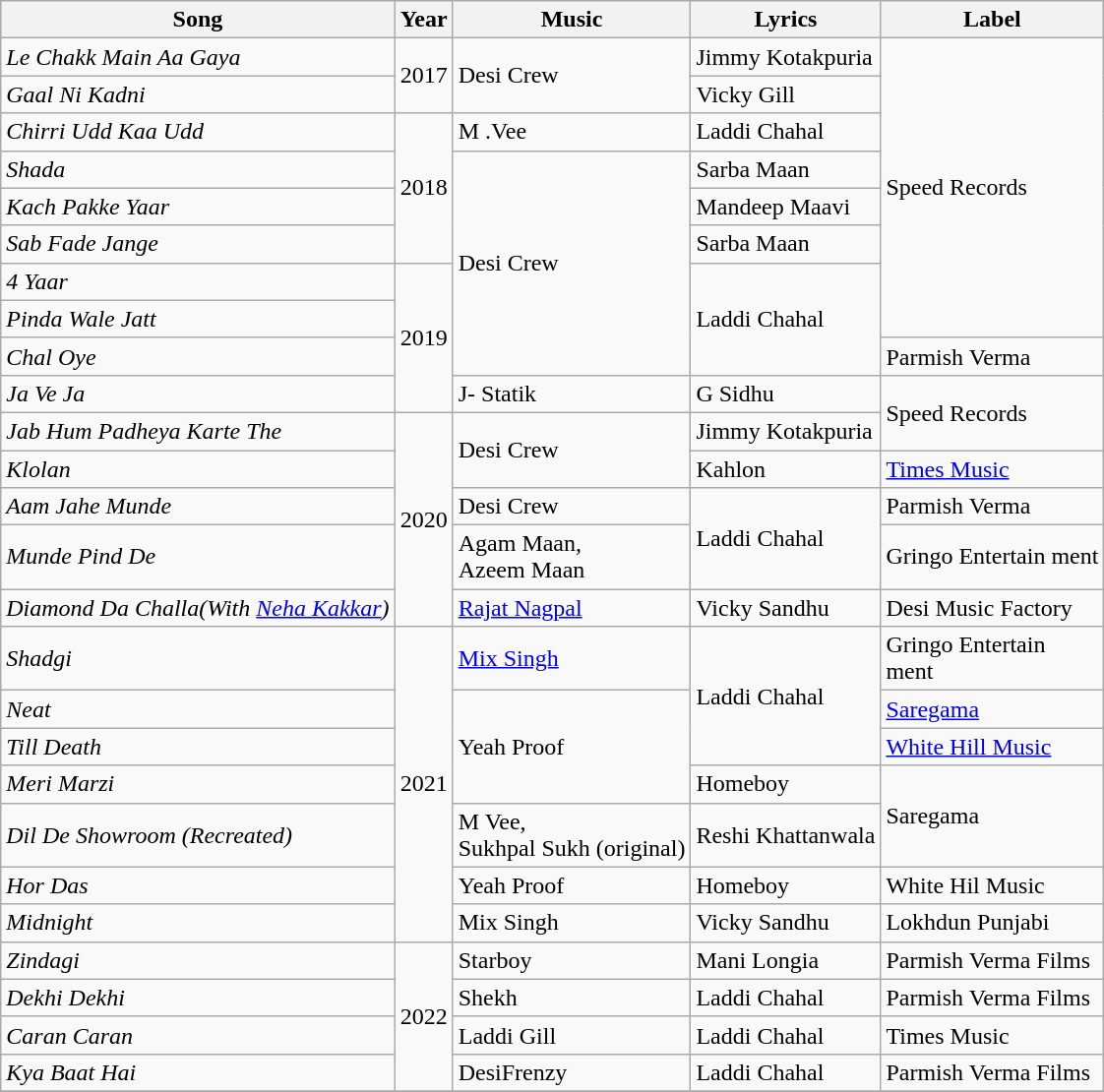<table class="wikitable plainrowheaders">
<tr>
<th>Song</th>
<th>Year</th>
<th>Music</th>
<th>Lyrics</th>
<th>Label</th>
</tr>
<tr>
<td><em>Le Chakk Main Aa Gaya</em></td>
<td rowspan="2">2017</td>
<td rowspan="2">Desi Crew</td>
<td>Jimmy Kotakpuria</td>
<td rowspan="8">Speed Records</td>
</tr>
<tr>
<td><em>Gaal Ni Kadni</em></td>
<td>Vicky Gill</td>
</tr>
<tr>
<td><em>Chirri Udd Kaa Udd</em></td>
<td rowspan="4">2018</td>
<td>M .Vee</td>
<td>Laddi Chahal</td>
</tr>
<tr>
<td><em>Shada</em></td>
<td rowspan="6">Desi Crew</td>
<td>Sarba Maan</td>
</tr>
<tr>
<td><em>Kach Pakke Yaar</em></td>
<td>Mandeep Maavi</td>
</tr>
<tr>
<td><em>Sab Fade Jange</em></td>
<td>Sarba Maan</td>
</tr>
<tr>
<td><em>4 Yaar</em></td>
<td rowspan="4">2019</td>
<td rowspan="3">Laddi Chahal</td>
</tr>
<tr>
<td><em>Pinda Wale Jatt</em></td>
</tr>
<tr>
<td><em>Chal Oye</em></td>
<td>Parmish Verma</td>
</tr>
<tr>
<td><em>Ja Ve Ja</em></td>
<td>J- Statik</td>
<td>G Sidhu</td>
<td rowspan="2">Speed Records</td>
</tr>
<tr>
<td><em>Jab Hum Padheya Karte The</em></td>
<td rowspan="5">2020</td>
<td rowspan="2">Desi Crew</td>
<td>Jimmy Kotakpuria</td>
</tr>
<tr>
<td><em>Klolan</em></td>
<td>Kahlon</td>
<td><a href='#'>Times Music</a></td>
</tr>
<tr>
<td><em>Aam Jahe Munde</em></td>
<td>Desi Crew</td>
<td rowspan="2">Laddi Chahal</td>
<td>Parmish Verma</td>
</tr>
<tr>
<td><em>Munde Pind De</em></td>
<td>Agam Maan,<br>Azeem Maan</td>
<td>Gringo Entertain ment</td>
</tr>
<tr>
<td><em>Diamond Da Challa(With <a href='#'>Neha Kakkar</a>)</em></td>
<td><a href='#'>Rajat Nagpal</a></td>
<td>Vicky Sandhu</td>
<td>Desi Music Factory</td>
</tr>
<tr>
<td><em>Shadgi</em></td>
<td rowspan="7">2021</td>
<td><a href='#'>Mix Singh</a></td>
<td rowspan="3">Laddi Chahal</td>
<td>Gringo Entertain<br>ment</td>
</tr>
<tr>
<td><em>Neat</em></td>
<td rowspan="3">Yeah Proof</td>
<td><a href='#'>Saregama</a></td>
</tr>
<tr>
<td><em>Till Death</em></td>
<td><a href='#'>White Hill Music</a></td>
</tr>
<tr>
<td><em>Meri Marzi</em></td>
<td>Homeboy</td>
<td rowspan="2">Saregama</td>
</tr>
<tr>
<td><em>Dil De Showroom (Recreated)</em></td>
<td>M Vee,<br>Sukhpal Sukh (original)</td>
<td>Reshi Khattanwala</td>
</tr>
<tr>
<td><em>Hor Das</em></td>
<td>Yeah Proof</td>
<td>Homeboy</td>
<td>White Hil Music</td>
</tr>
<tr>
<td><em>Midnight</em></td>
<td>Mix Singh</td>
<td>Vicky Sandhu</td>
<td>Lokhdun Punjabi</td>
</tr>
<tr>
<td><em>Zindagi</em></td>
<td rowspan="4">2022</td>
<td>Starboy</td>
<td>Mani Longia</td>
<td>Parmish Verma Films</td>
</tr>
<tr>
<td><em>Dekhi Dekhi</em></td>
<td>Shekh</td>
<td>Laddi Chahal</td>
<td>Parmish Verma Films</td>
</tr>
<tr>
<td><em>Caran Caran</em></td>
<td>Laddi Gill</td>
<td>Laddi Chahal</td>
<td>Times Music</td>
</tr>
<tr>
<td><em>Kya Baat Hai</em></td>
<td>DesiFrenzy</td>
<td>Laddi Chahal</td>
<td>Parmish Verma Films</td>
</tr>
<tr>
</tr>
</table>
